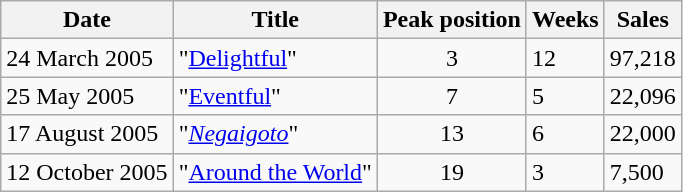<table class="wikitable">
<tr>
<th>Date</th>
<th>Title</th>
<th>Peak position</th>
<th>Weeks</th>
<th>Sales</th>
</tr>
<tr>
<td>24 March 2005</td>
<td>"<a href='#'>Delightful</a>"</td>
<td align="center">3</td>
<td align="left">12</td>
<td align="left">97,218</td>
</tr>
<tr>
<td>25 May 2005</td>
<td>"<a href='#'>Eventful</a>"</td>
<td align="center">7</td>
<td>5</td>
<td>22,096</td>
</tr>
<tr>
<td>17 August 2005</td>
<td>"<em><a href='#'>Negaigoto</a></em>"</td>
<td align="center">13</td>
<td>6</td>
<td>22,000</td>
</tr>
<tr>
<td>12 October 2005</td>
<td>"<a href='#'>Around the World</a>"</td>
<td align="center">19</td>
<td>3</td>
<td>7,500</td>
</tr>
</table>
